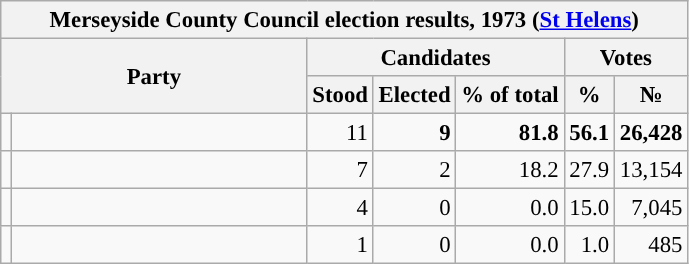<table class="wikitable" style="font-size:95%">
<tr>
<th colspan="16" style="background-color:#f2f2f2">Merseyside County Council election results, 1973 (<a href='#'>St Helens</a>)</th>
</tr>
<tr style="vertical-align:center;">
<th colspan="2" rowspan="2">Party</th>
<th colspan="3" style="width: 30px">Candidates</th>
<th colspan="2" style="width: 30px">Votes</th>
</tr>
<tr>
<th>Stood</th>
<th>Elected</th>
<th>% of total</th>
<th>%</th>
<th>№</th>
</tr>
<tr>
<td style="background-color: "></td>
<td style="width: 190px"><a href='#'></a></td>
<td style="text-align:right; ">11</td>
<td style="text-align:right; "><strong>9</strong></td>
<td style="text-align:right; "><strong>81.8</strong></td>
<td style="text-align:right; "><strong>56.1</strong></td>
<td style="text-align:right; "><strong>26,428</strong></td>
</tr>
<tr>
<td style="background-color: "></td>
<td style="width: 190px"><a href='#'></a></td>
<td style="text-align:right; ">7</td>
<td style="text-align:right; ">2</td>
<td style="text-align:right; ">18.2</td>
<td style="text-align:right; ">27.9</td>
<td style="text-align:right; ">13,154</td>
</tr>
<tr>
<td style="background-color: "></td>
<td style="width: 190px"><a href='#'></a></td>
<td style="text-align:right; ">4</td>
<td style="text-align:right; ">0</td>
<td style="text-align:right; ">0.0</td>
<td style="text-align:right; ">15.0</td>
<td style="text-align:right; ">7,045</td>
</tr>
<tr>
<td style="background-color: "></td>
<td style="width: 190px"><a href='#'></a></td>
<td style="text-align:right; ">1</td>
<td style="text-align:right; ">0</td>
<td style="text-align:right; ">0.0</td>
<td style="text-align:right; ">1.0</td>
<td style="text-align:right; ">485</td>
</tr>
</table>
